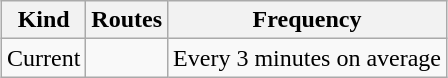<table class="wikitable" style="margin:1em auto;">
<tr>
<th>Kind</th>
<th>Routes</th>
<th>Frequency</th>
</tr>
<tr>
<td>Current</td>
<td></td>
<td>Every 3 minutes on average</td>
</tr>
</table>
